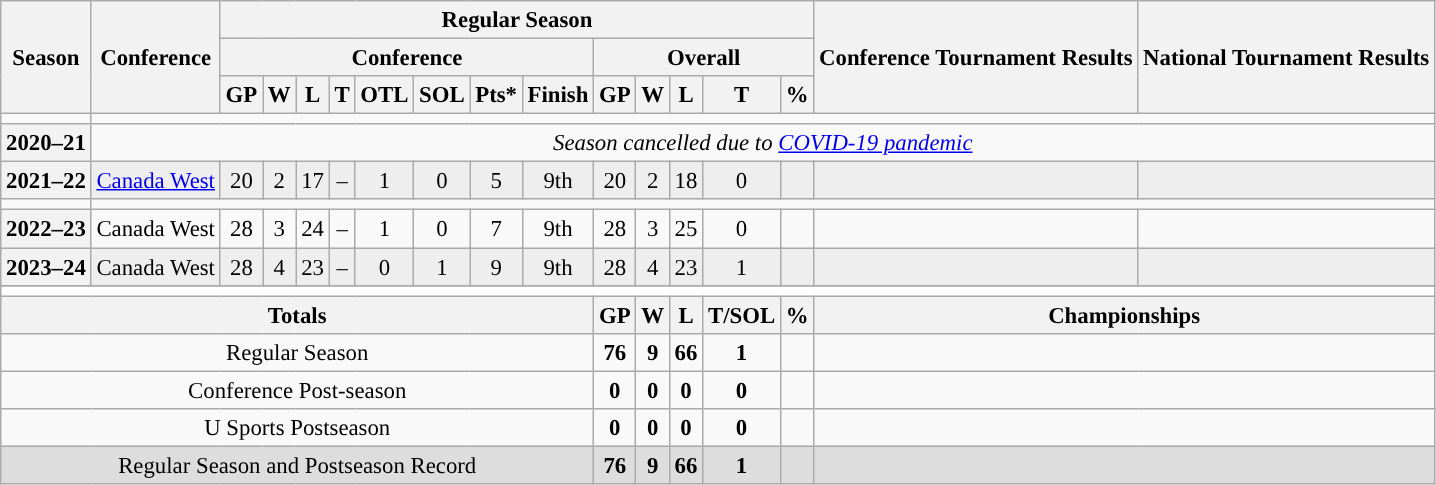<table class="wikitable" style="text-align: center; font-size: 95%">
<tr>
<th rowspan="3">Season</th>
<th rowspan="3">Conference</th>
<th colspan="13">Regular Season</th>
<th rowspan="3">Conference Tournament Results</th>
<th rowspan="3">National Tournament Results</th>
</tr>
<tr>
<th colspan="8">Conference</th>
<th colspan="5">Overall</th>
</tr>
<tr>
<th>GP</th>
<th>W</th>
<th>L</th>
<th>T</th>
<th>OTL</th>
<th>SOL</th>
<th>Pts*</th>
<th>Finish</th>
<th>GP</th>
<th>W</th>
<th>L</th>
<th>T</th>
<th>%</th>
</tr>
<tr>
<td><strong> </strong></td>
</tr>
<tr>
<th>2020–21</th>
<td colspan=17><em>Season cancelled due to <a href='#'>COVID-19 pandemic</a></em></td>
</tr>
<tr bgcolor=eeeeee>
<th>2021–22</th>
<td><a href='#'>Canada West</a></td>
<td>20</td>
<td>2</td>
<td>17</td>
<td>–</td>
<td>1</td>
<td>0</td>
<td>5</td>
<td>9th</td>
<td>20</td>
<td>2</td>
<td>18</td>
<td>0</td>
<td></td>
<td align="left"></td>
<td align="left"></td>
</tr>
<tr>
<td><strong><a href='#'></a> </strong></td>
</tr>
<tr>
<th>2022–23</th>
<td>Canada West</td>
<td>28</td>
<td>3</td>
<td>24</td>
<td>–</td>
<td>1</td>
<td>0</td>
<td>7</td>
<td>9th</td>
<td>28</td>
<td>3</td>
<td>25</td>
<td>0</td>
<td></td>
<td align="left"></td>
<td align="left"></td>
</tr>
<tr bgcolor=eeeeee>
<th>2023–24</th>
<td>Canada West</td>
<td>28</td>
<td>4</td>
<td>23</td>
<td>–</td>
<td>0</td>
<td>1</td>
<td>9</td>
<td>9th</td>
<td>28</td>
<td>4</td>
<td>23</td>
<td>1</td>
<td></td>
<td align="left"></td>
<td align="left"></td>
</tr>
<tr>
</tr>
<tr ->
</tr>
<tr>
<td colspan="17" style="background:#fff;"></td>
</tr>
<tr>
<th colspan="10">Totals</th>
<th>GP</th>
<th>W</th>
<th>L</th>
<th>T/SOL</th>
<th>%</th>
<th colspan="2">Championships</th>
</tr>
<tr>
<td colspan="10">Regular Season</td>
<td><strong>76</strong></td>
<td><strong>9</strong></td>
<td><strong>66</strong></td>
<td><strong>1</strong></td>
<td><strong></strong></td>
<td colspan="2" align="left"></td>
</tr>
<tr>
<td colspan="10">Conference Post-season</td>
<td><strong>0</strong></td>
<td><strong>0</strong></td>
<td><strong>0</strong></td>
<td><strong>0</strong></td>
<td><strong></strong></td>
<td colspan="2" align="left"></td>
</tr>
<tr>
<td colspan="10">U Sports Postseason</td>
<td><strong>0</strong></td>
<td><strong>0</strong></td>
<td><strong>0</strong></td>
<td><strong>0</strong></td>
<td><strong></strong></td>
<td colspan="2" align="left"></td>
</tr>
<tr bgcolor=dddddd>
<td colspan="10">Regular Season and Postseason Record</td>
<td><strong>76</strong></td>
<td><strong>9</strong></td>
<td><strong>66</strong></td>
<td><strong>1</strong></td>
<td><strong></strong></td>
<td colspan="2" align="left"></td>
</tr>
</table>
